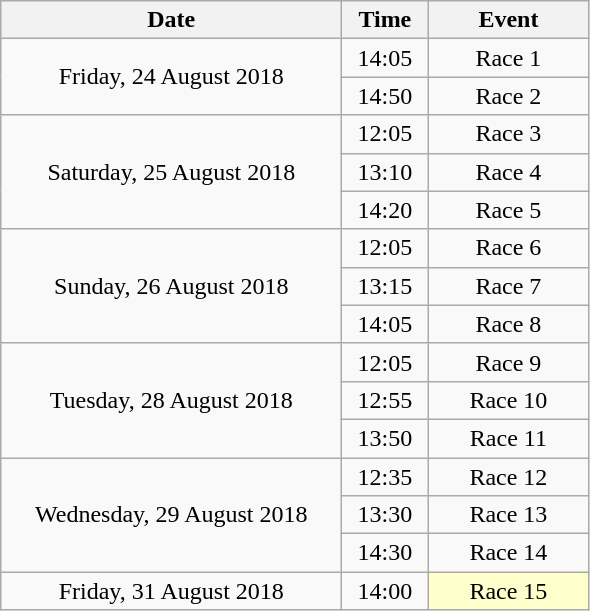<table class = "wikitable" style="text-align:center;">
<tr>
<th width=220>Date</th>
<th width=50>Time</th>
<th width=100>Event</th>
</tr>
<tr>
<td rowspan=2>Friday, 24 August 2018</td>
<td>14:05</td>
<td>Race 1</td>
</tr>
<tr>
<td>14:50</td>
<td>Race 2</td>
</tr>
<tr>
<td rowspan=3>Saturday, 25 August 2018</td>
<td>12:05</td>
<td>Race 3</td>
</tr>
<tr>
<td>13:10</td>
<td>Race 4</td>
</tr>
<tr>
<td>14:20</td>
<td>Race 5</td>
</tr>
<tr>
<td rowspan=3>Sunday, 26 August 2018</td>
<td>12:05</td>
<td>Race 6</td>
</tr>
<tr>
<td>13:15</td>
<td>Race 7</td>
</tr>
<tr>
<td>14:05</td>
<td>Race 8</td>
</tr>
<tr>
<td rowspan=3>Tuesday, 28 August 2018</td>
<td>12:05</td>
<td>Race 9</td>
</tr>
<tr>
<td>12:55</td>
<td>Race 10</td>
</tr>
<tr>
<td>13:50</td>
<td>Race 11</td>
</tr>
<tr>
<td rowspan=3>Wednesday, 29 August 2018</td>
<td>12:35</td>
<td>Race 12</td>
</tr>
<tr>
<td>13:30</td>
<td>Race 13</td>
</tr>
<tr>
<td>14:30</td>
<td>Race 14</td>
</tr>
<tr>
<td>Friday, 31 August 2018</td>
<td>14:00</td>
<td bgcolor=ffffcc>Race 15</td>
</tr>
</table>
